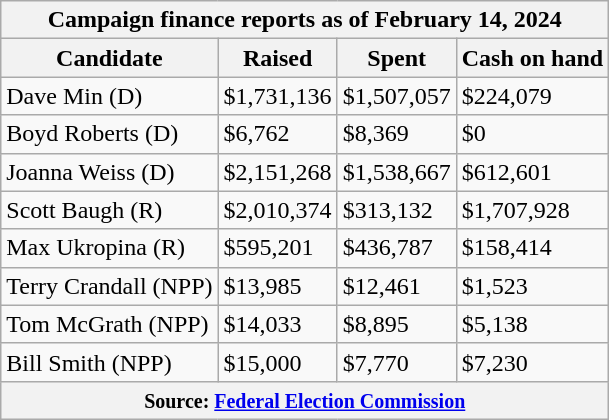<table class="wikitable sortable">
<tr>
<th colspan=4>Campaign finance reports as of February 14, 2024</th>
</tr>
<tr style="text-align:center;">
<th>Candidate</th>
<th>Raised</th>
<th>Spent</th>
<th>Cash on hand</th>
</tr>
<tr>
<td>Dave Min (D)</td>
<td>$1,731,136</td>
<td>$1,507,057</td>
<td>$224,079</td>
</tr>
<tr>
<td>Boyd Roberts (D)</td>
<td>$6,762</td>
<td>$8,369</td>
<td>$0</td>
</tr>
<tr>
<td>Joanna Weiss (D)</td>
<td>$2,151,268</td>
<td>$1,538,667</td>
<td>$612,601</td>
</tr>
<tr>
<td>Scott Baugh (R)</td>
<td>$2,010,374</td>
<td>$313,132</td>
<td>$1,707,928</td>
</tr>
<tr>
<td>Max Ukropina (R)</td>
<td>$595,201</td>
<td>$436,787</td>
<td>$158,414</td>
</tr>
<tr>
<td>Terry Crandall (NPP)</td>
<td>$13,985</td>
<td>$12,461</td>
<td>$1,523</td>
</tr>
<tr>
<td>Tom McGrath (NPP)</td>
<td>$14,033</td>
<td>$8,895</td>
<td>$5,138</td>
</tr>
<tr>
<td>Bill Smith (NPP)</td>
<td>$15,000</td>
<td>$7,770</td>
<td>$7,230</td>
</tr>
<tr>
<th colspan="4"><small>Source: <a href='#'>Federal Election Commission</a></small></th>
</tr>
</table>
